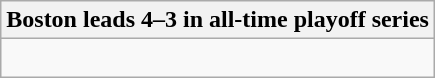<table class="wikitable collapsible collapsed">
<tr>
<th>Boston leads 4–3 in all-time playoff series</th>
</tr>
<tr>
<td><br>





</td>
</tr>
</table>
